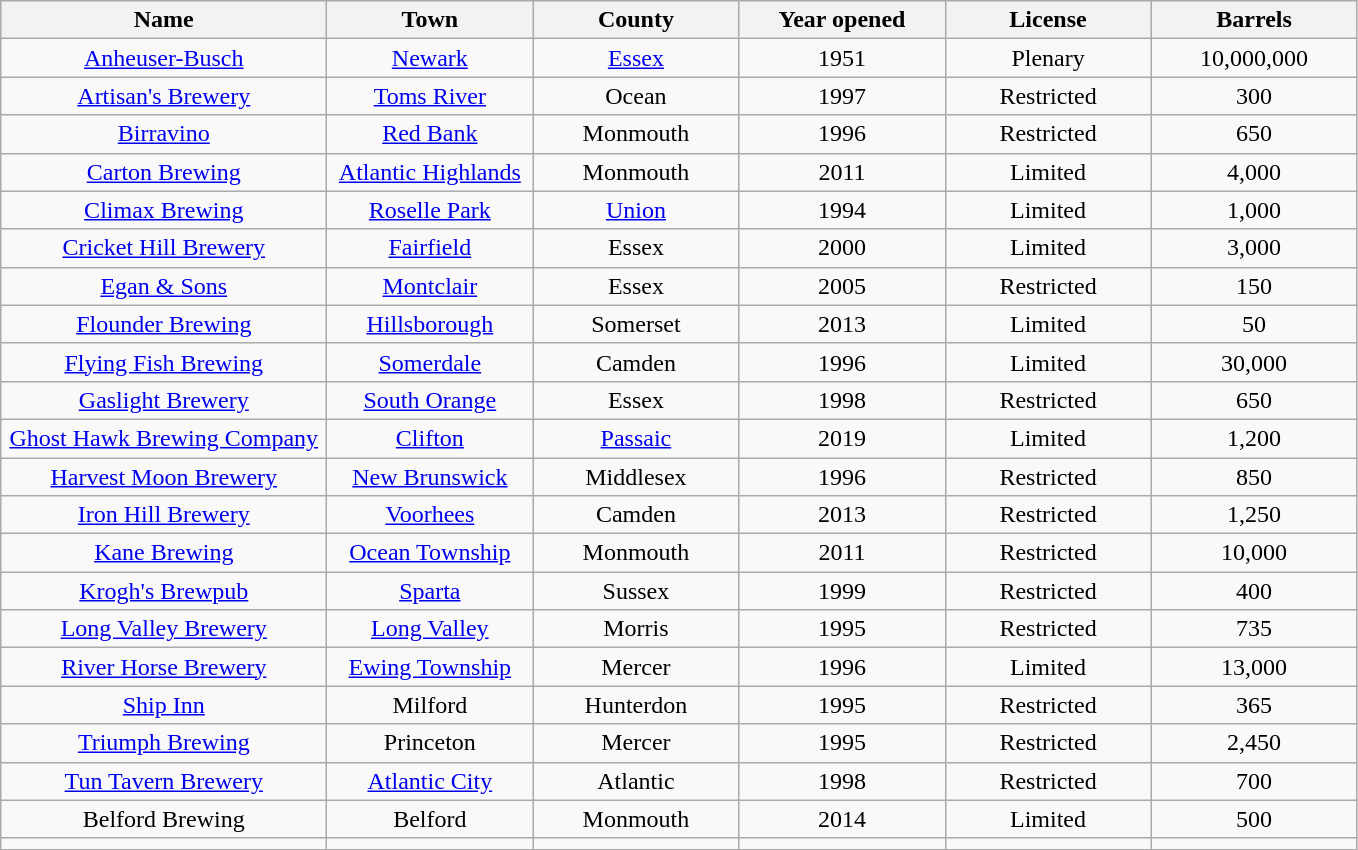<table class="wikitable sortable" style="text-align:center">
<tr>
<th width=210>Name</th>
<th width=130>Town</th>
<th width=130>County</th>
<th width=130>Year opened</th>
<th width=130>License</th>
<th width=130>Barrels</th>
</tr>
<tr>
<td><a href='#'>Anheuser-Busch</a></td>
<td><a href='#'>Newark</a></td>
<td><a href='#'>Essex</a></td>
<td>1951</td>
<td>Plenary</td>
<td>10,000,000</td>
</tr>
<tr>
<td><a href='#'>Artisan's Brewery</a></td>
<td><a href='#'>Toms River</a></td>
<td>Ocean</td>
<td>1997</td>
<td>Restricted</td>
<td>300</td>
</tr>
<tr>
<td><a href='#'>Birravino</a></td>
<td><a href='#'>Red Bank</a></td>
<td>Monmouth</td>
<td>1996</td>
<td>Restricted</td>
<td>650</td>
</tr>
<tr>
<td><a href='#'>Carton Brewing</a></td>
<td><a href='#'>Atlantic Highlands</a></td>
<td>Monmouth</td>
<td>2011</td>
<td>Limited</td>
<td>4,000</td>
</tr>
<tr>
<td><a href='#'>Climax Brewing</a></td>
<td><a href='#'>Roselle Park</a></td>
<td><a href='#'>Union</a></td>
<td>1994</td>
<td>Limited</td>
<td>1,000</td>
</tr>
<tr>
<td><a href='#'>Cricket Hill Brewery</a></td>
<td><a href='#'>Fairfield</a></td>
<td>Essex</td>
<td>2000</td>
<td>Limited</td>
<td>3,000</td>
</tr>
<tr>
<td><a href='#'>Egan & Sons</a></td>
<td><a href='#'>Montclair</a></td>
<td>Essex</td>
<td>2005</td>
<td>Restricted</td>
<td>150</td>
</tr>
<tr>
<td><a href='#'>Flounder Brewing</a></td>
<td><a href='#'>Hillsborough</a></td>
<td>Somerset</td>
<td>2013</td>
<td>Limited</td>
<td>50</td>
</tr>
<tr>
<td><a href='#'>Flying Fish Brewing</a></td>
<td><a href='#'>Somerdale</a></td>
<td>Camden</td>
<td>1996</td>
<td>Limited</td>
<td>30,000</td>
</tr>
<tr>
<td><a href='#'>Gaslight Brewery</a></td>
<td><a href='#'>South Orange</a></td>
<td>Essex</td>
<td>1998</td>
<td>Restricted</td>
<td>650</td>
</tr>
<tr>
<td><a href='#'>Ghost Hawk Brewing Company</a></td>
<td><a href='#'>Clifton</a></td>
<td><a href='#'>Passaic</a></td>
<td>2019</td>
<td>Limited</td>
<td>1,200</td>
</tr>
<tr>
<td><a href='#'>Harvest Moon Brewery</a></td>
<td><a href='#'>New Brunswick</a></td>
<td>Middlesex</td>
<td>1996</td>
<td>Restricted</td>
<td>850</td>
</tr>
<tr>
<td><a href='#'>Iron Hill Brewery</a></td>
<td><a href='#'>Voorhees</a></td>
<td>Camden</td>
<td>2013</td>
<td>Restricted</td>
<td>1,250</td>
</tr>
<tr>
<td><a href='#'>Kane Brewing</a></td>
<td><a href='#'>Ocean Township</a></td>
<td>Monmouth</td>
<td>2011</td>
<td>Restricted</td>
<td>10,000</td>
</tr>
<tr>
<td><a href='#'>Krogh's Brewpub</a></td>
<td><a href='#'>Sparta</a></td>
<td>Sussex</td>
<td>1999</td>
<td>Restricted</td>
<td>400</td>
</tr>
<tr>
<td><a href='#'>Long Valley Brewery</a></td>
<td><a href='#'>Long Valley</a></td>
<td>Morris</td>
<td>1995</td>
<td>Restricted</td>
<td>735</td>
</tr>
<tr>
<td><a href='#'>River Horse Brewery</a></td>
<td><a href='#'>Ewing Township</a></td>
<td>Mercer</td>
<td>1996</td>
<td>Limited</td>
<td>13,000</td>
</tr>
<tr>
<td><a href='#'>Ship Inn</a></td>
<td>Milford</td>
<td>Hunterdon</td>
<td>1995</td>
<td>Restricted</td>
<td>365</td>
</tr>
<tr>
<td><a href='#'>Triumph Brewing</a></td>
<td>Princeton</td>
<td>Mercer</td>
<td>1995</td>
<td>Restricted</td>
<td>2,450</td>
</tr>
<tr>
<td><a href='#'>Tun Tavern Brewery</a></td>
<td><a href='#'>Atlantic City</a></td>
<td>Atlantic</td>
<td>1998</td>
<td>Restricted</td>
<td>700</td>
</tr>
<tr>
<td>Belford Brewing</td>
<td>Belford</td>
<td>Monmouth</td>
<td>2014</td>
<td>Limited</td>
<td>500</td>
</tr>
<tr>
<td></td>
<td></td>
<td></td>
<td></td>
<td></td>
<td></td>
</tr>
</table>
